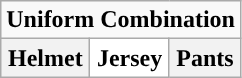<table class="wikitable">
<tr>
<td align="center" Colspan="3"><strong>Uniform Combination</strong></td>
</tr>
<tr align="center">
<th>Helmet</th>
<th style="background:#FFFFFF;">Jersey</th>
<th>Pants</th>
</tr>
</table>
